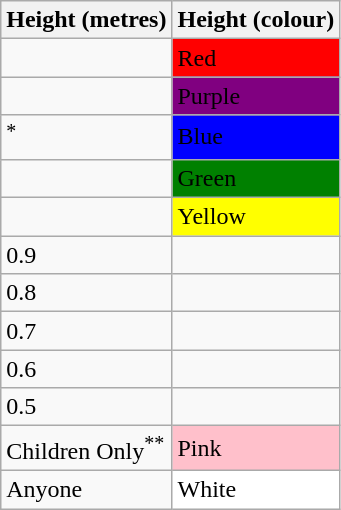<table class="wikitable">
<tr>
<th>Height (metres)</th>
<th>Height (colour)</th>
</tr>
<tr>
<td></td>
<td bgcolor=#FF0000>Red</td>
</tr>
<tr>
<td></td>
<td bgcolor=#800080>Purple</td>
</tr>
<tr>
<td><sup>*</sup></td>
<td bgcolor=#0000FF>Blue</td>
</tr>
<tr>
<td></td>
<td bgcolor=#008000>Green</td>
</tr>
<tr>
<td></td>
<td bgcolor=#FFFF00>Yellow</td>
</tr>
<tr>
<td>0.9</td>
<td></td>
</tr>
<tr>
<td>0.8</td>
<td></td>
</tr>
<tr>
<td>0.7</td>
<td></td>
</tr>
<tr>
<td>0.6</td>
<td></td>
</tr>
<tr>
<td>0.5</td>
<td></td>
</tr>
<tr>
<td>Children Only<sup>**</sup></td>
<td bgcolor=#FFC0CB>Pink</td>
</tr>
<tr>
<td>Anyone</td>
<td bgcolor=#FFFFFF>White</td>
</tr>
</table>
